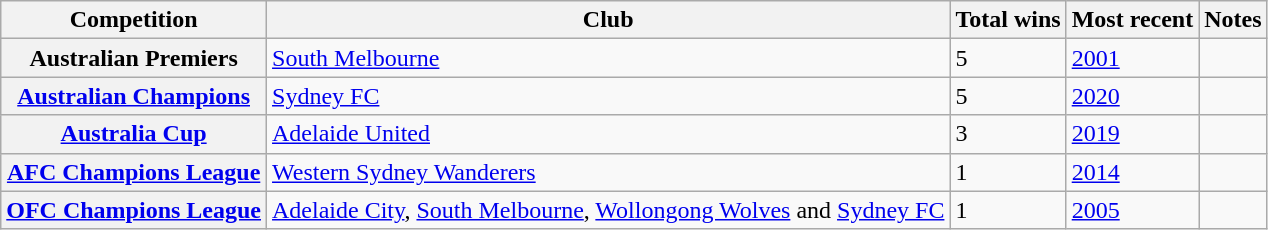<table class="wikitable mw-datatable plainrowheaders">
<tr>
<th scope=col>Competition</th>
<th scope=col>Club</th>
<th scope=col>Total wins</th>
<th scope=col>Most recent</th>
<th scope=col>Notes</th>
</tr>
<tr>
<th scope=row>Australian Premiers</th>
<td><a href='#'>South Melbourne</a></td>
<td>5</td>
<td><a href='#'>2001</a></td>
<td></td>
</tr>
<tr>
<th scope=row><a href='#'>Australian Champions</a></th>
<td><a href='#'>Sydney FC</a></td>
<td>5</td>
<td><a href='#'>2020</a></td>
<td></td>
</tr>
<tr>
<th scope=row><a href='#'>Australia Cup</a></th>
<td><a href='#'>Adelaide United</a></td>
<td>3</td>
<td><a href='#'>2019</a></td>
<td></td>
</tr>
<tr>
<th scope=row><a href='#'>AFC Champions League</a></th>
<td><a href='#'>Western Sydney Wanderers</a></td>
<td>1</td>
<td><a href='#'>2014</a></td>
<td></td>
</tr>
<tr>
<th scope=row><a href='#'>OFC Champions League</a></th>
<td><a href='#'>Adelaide City</a>, <a href='#'>South Melbourne</a>, <a href='#'>Wollongong Wolves</a> and <a href='#'>Sydney FC</a></td>
<td>1</td>
<td><a href='#'>2005</a></td>
<td></td>
</tr>
</table>
